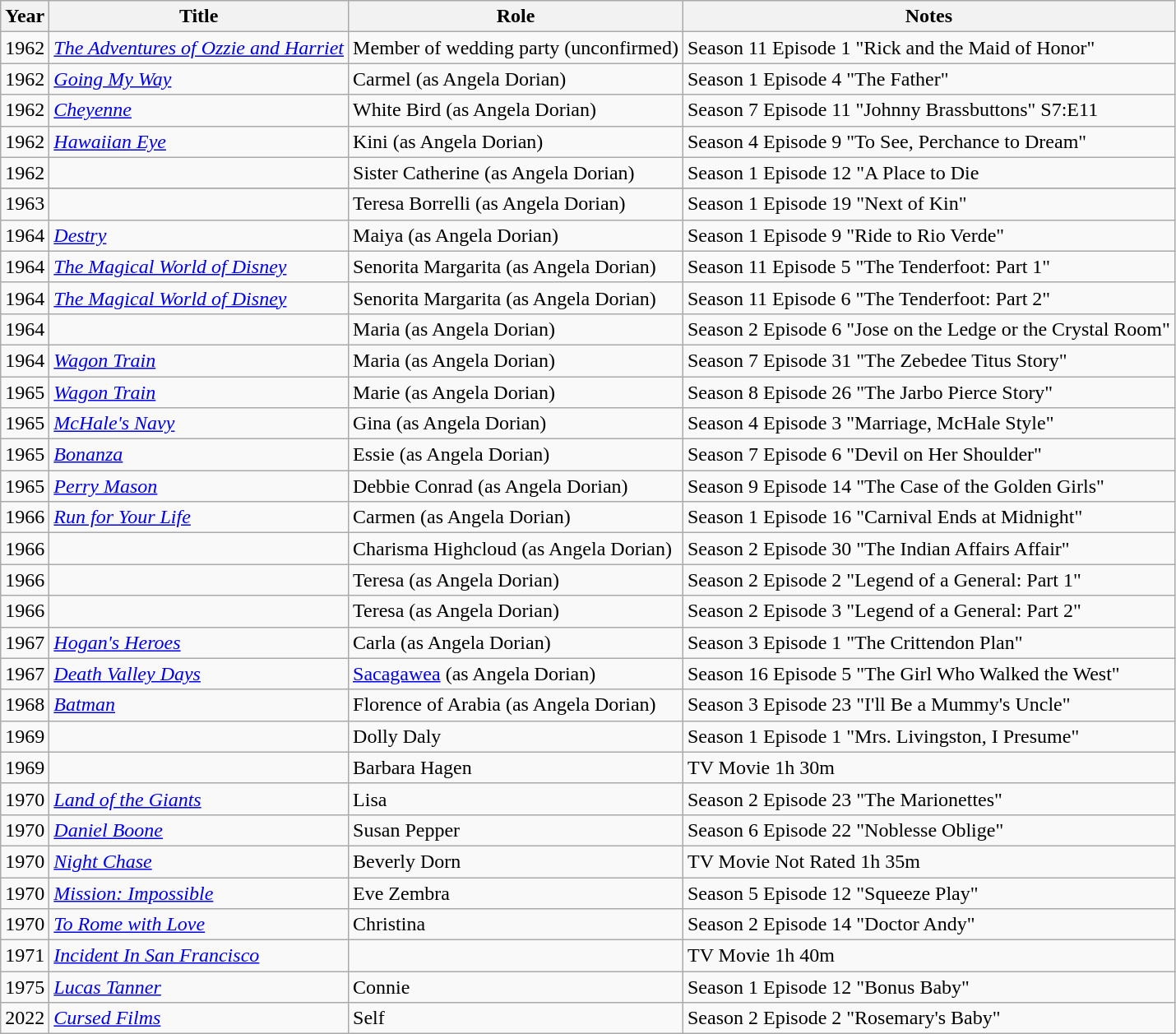<table class="wikitable sortable">
<tr>
<th>Year</th>
<th>Title</th>
<th>Role</th>
<th class="unsortable">Notes</th>
</tr>
<tr>
<td>1962</td>
<td><em><a href='#'>The Adventures of Ozzie and Harriet</a></em></td>
<td>Member of wedding party (unconfirmed)</td>
<td>Season 11 Episode 1 "Rick and the Maid of Honor"</td>
</tr>
<tr>
<td>1962</td>
<td><em><a href='#'>Going My Way</a></em></td>
<td>Carmel (as Angela Dorian)</td>
<td>Season 1 Episode 4 "The Father"</td>
</tr>
<tr>
<td>1962</td>
<td><em><a href='#'>Cheyenne</a></em></td>
<td>White Bird (as Angela Dorian)</td>
<td>Season 7 Episode 11 "Johnny Brassbuttons" S7:E11</td>
</tr>
<tr>
<td>1962</td>
<td><em><a href='#'>Hawaiian Eye</a></em></td>
<td>Kini (as Angela Dorian)</td>
<td>Season 4 Episode 9 "To See, Perchance to Dream"</td>
</tr>
<tr>
<td>1962</td>
<td><em></em></td>
<td>Sister Catherine (as Angela Dorian)</td>
<td>Season 1 Episode 12 "A Place to Die</td>
</tr>
<tr>
</tr>
<tr>
<td>1963</td>
<td><em></em></td>
<td>Teresa Borrelli (as Angela Dorian)</td>
<td>Season 1 Episode 19 "Next of Kin"</td>
</tr>
<tr>
<td>1964</td>
<td><em><a href='#'>Destry</a></em></td>
<td>Maiya (as Angela Dorian)</td>
<td>Season 1 Episode 9 "Ride to Rio Verde"</td>
</tr>
<tr>
<td>1964</td>
<td><em><a href='#'>The Magical World of Disney</a></em></td>
<td>Senorita Margarita (as Angela Dorian)</td>
<td>Season 11 Episode 5 "The Tenderfoot: Part 1"</td>
</tr>
<tr>
<td>1964</td>
<td><em><a href='#'>The Magical World of Disney</a></em></td>
<td>Senorita Margarita (as Angela Dorian)</td>
<td>Season 11 Episode 6 "The Tenderfoot: Part 2"</td>
</tr>
<tr>
<td>1964</td>
<td><em></em></td>
<td>Maria (as Angela Dorian)</td>
<td>Season 2 Episode 6 "Jose on the Ledge or the Crystal Room"</td>
</tr>
<tr>
<td>1964</td>
<td><em><a href='#'>Wagon Train</a></em></td>
<td>Maria (as Angela Dorian)</td>
<td>Season 7 Episode 31 "The Zebedee Titus Story"</td>
</tr>
<tr>
<td>1965</td>
<td><em><a href='#'>Wagon Train</a></em></td>
<td>Marie (as Angela Dorian)</td>
<td>Season 8 Episode 26 "The Jarbo Pierce Story"</td>
</tr>
<tr>
<td>1965</td>
<td><em><a href='#'>McHale's Navy</a></em></td>
<td>Gina (as Angela Dorian)</td>
<td>Season 4 Episode 3 "Marriage, McHale Style"</td>
</tr>
<tr>
<td>1965</td>
<td><em><a href='#'>Bonanza</a></em></td>
<td>Essie (as Angela Dorian)</td>
<td>Season 7 Episode 6 "Devil on Her Shoulder"</td>
</tr>
<tr>
<td>1965</td>
<td><em><a href='#'>Perry Mason</a></em></td>
<td>Debbie Conrad (as Angela Dorian)</td>
<td>Season 9 Episode 14 "The Case of the Golden Girls"</td>
</tr>
<tr>
<td>1966</td>
<td><em><a href='#'>Run for Your Life</a></em></td>
<td>Carmen (as Angela Dorian)</td>
<td>Season 1 Episode 16 "Carnival Ends at Midnight"</td>
</tr>
<tr>
<td>1966</td>
<td><em></em></td>
<td>Charisma Highcloud (as Angela Dorian)</td>
<td>Season 2 Episode 30 "The Indian Affairs Affair"</td>
</tr>
<tr>
<td>1966</td>
<td><em></em></td>
<td>Teresa (as Angela Dorian)</td>
<td>Season 2 Episode 2 "Legend of a General: Part 1"</td>
</tr>
<tr>
<td>1966</td>
<td><em></em></td>
<td>Teresa (as Angela Dorian)</td>
<td>Season 2 Episode 3 "Legend of a General: Part 2"</td>
</tr>
<tr>
<td>1967</td>
<td><em><a href='#'>Hogan's Heroes</a></em></td>
<td>Carla (as Angela Dorian)</td>
<td>Season 3 Episode 1 "The Crittendon Plan"</td>
</tr>
<tr>
<td>1967</td>
<td><em><a href='#'>Death Valley Days</a></em></td>
<td><a href='#'>Sacagawea</a> (as Angela Dorian)</td>
<td>Season 16 Episode 5 "The Girl Who Walked the West"</td>
</tr>
<tr>
<td>1968</td>
<td><em><a href='#'>Batman</a></em></td>
<td>Florence of Arabia (as Angela Dorian)</td>
<td>Season 3 Episode 23 "I'll Be a Mummy's Uncle"</td>
</tr>
<tr>
<td>1969</td>
<td><em></em></td>
<td>Dolly Daly</td>
<td>Season 1 Episode 1 "Mrs. Livingston, I Presume"</td>
</tr>
<tr>
<td>1969</td>
<td><em></em></td>
<td>Barbara Hagen</td>
<td>TV Movie 1h 30m</td>
</tr>
<tr>
<td>1970</td>
<td><em><a href='#'>Land of the Giants</a></em></td>
<td>Lisa</td>
<td>Season 2 Episode 23 "The Marionettes"</td>
</tr>
<tr>
<td>1970</td>
<td><em><a href='#'>Daniel Boone</a></em></td>
<td>Susan Pepper</td>
<td>Season 6 Episode 22 "Noblesse Oblige"</td>
</tr>
<tr>
<td>1970</td>
<td><em><a href='#'>Night Chase</a></em></td>
<td>Beverly Dorn</td>
<td>TV Movie Not Rated 1h 35m</td>
</tr>
<tr>
<td>1970</td>
<td><em><a href='#'>Mission: Impossible</a></em></td>
<td>Eve Zembra</td>
<td>Season 5 Episode 12  "Squeeze Play"</td>
</tr>
<tr>
<td>1970</td>
<td><em><a href='#'>To Rome with Love</a></em></td>
<td>Christina</td>
<td>Season 2 Episode 14 "Doctor Andy"</td>
</tr>
<tr>
<td>1971</td>
<td><em><a href='#'>Incident In San Francisco</a></em></td>
<td></td>
<td>TV Movie 1h 40m</td>
</tr>
<tr>
<td>1975</td>
<td><em><a href='#'>Lucas Tanner</a></em></td>
<td>Connie</td>
<td>Season 1 Episode 12 "Bonus Baby"</td>
</tr>
<tr>
<td>2022</td>
<td><em><a href='#'>Cursed Films</a></td>
<td>Self</td>
<td>Season 2 Episode 2 "Rosemary's Baby"</td>
</tr>
</table>
